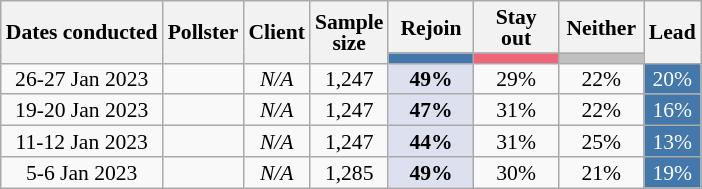<table class="wikitable mw-datatable" style="text-align:center;font-size:90%;line-height:14px;">
<tr>
<th rowspan="2">Dates conducted</th>
<th rowspan="2">Pollster</th>
<th rowspan="2">Client</th>
<th rowspan="2" data-sort-type="number">Sample<br>size</th>
<th class="unsortable" style="width:50px;">Rejoin</th>
<th class="unsortable" style="width:50px;">Stay out</th>
<th class="unsortable" style="width:50px;">Neither</th>
<th rowspan="2">Lead</th>
</tr>
<tr>
<th data-sort-type="number" style="background:#4477AA;"></th>
<th data-sort-type="number" style="background:#EE6677;"></th>
<th data-sort-type="number" style="background:silver;"></th>
</tr>
<tr>
<td>26-27 Jan 2023</td>
<td></td>
<td><em>N/A</em></td>
<td>1,247</td>
<td style="background:#DDE0EE"><strong>49%</strong></td>
<td>29%</td>
<td>22%</td>
<td style="background:#4477AA;color:#FFFFFF;">20%</td>
</tr>
<tr>
<td>19-20 Jan 2023</td>
<td></td>
<td><em>N/A</em></td>
<td>1,247</td>
<td style="background:#DDE0EE"><strong>47%</strong></td>
<td>31%</td>
<td>22%</td>
<td style="background:#4477AA;color:#FFFFFF;">16%</td>
</tr>
<tr>
<td>11-12 Jan 2023</td>
<td></td>
<td><em>N/A</em></td>
<td>1,247</td>
<td style="background:#DDE0EE"><strong>44%</strong></td>
<td>31%</td>
<td>25%</td>
<td style="background:#4477AA;color:#FFFFFF;">13%</td>
</tr>
<tr>
<td>5-6 Jan 2023</td>
<td></td>
<td><em>N/A</em></td>
<td>1,285</td>
<td style="background:#DDE0EE"><strong>49%</strong></td>
<td>30%</td>
<td>21%</td>
<td style="background:#4477AA;color:#FFFFFF;">19%</td>
</tr>
</table>
